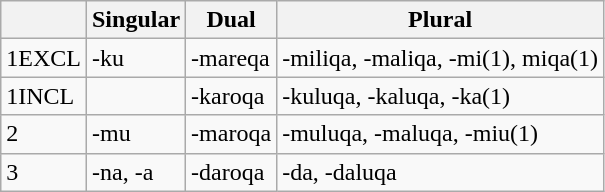<table class="wikitable">
<tr>
<th></th>
<th>Singular</th>
<th>Dual</th>
<th>Plural</th>
</tr>
<tr>
<td>1EXCL</td>
<td>-ku</td>
<td>-mareqa</td>
<td>-miliqa, -maliqa, -mi(1), miqa(1)</td>
</tr>
<tr>
<td>1INCL</td>
<td></td>
<td>-karoqa</td>
<td>-kuluqa, -kaluqa, -ka(1)</td>
</tr>
<tr>
<td>2</td>
<td>-mu</td>
<td>-maroqa</td>
<td>-muluqa, -maluqa, -miu(1)</td>
</tr>
<tr>
<td>3</td>
<td>-na, -a</td>
<td>-daroqa</td>
<td>-da, -daluqa</td>
</tr>
</table>
